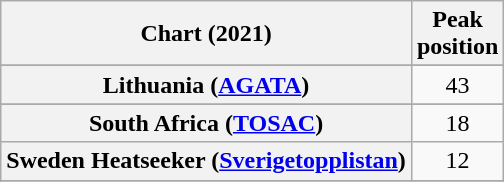<table class="wikitable sortable plainrowheaders" style="text-align:center">
<tr>
<th scope="col">Chart (2021)</th>
<th scope="col">Peak<br>position</th>
</tr>
<tr>
</tr>
<tr>
</tr>
<tr>
</tr>
<tr>
</tr>
<tr>
<th scope="row">Lithuania (<a href='#'>AGATA</a>)</th>
<td>43</td>
</tr>
<tr>
</tr>
<tr>
</tr>
<tr>
<th scope="row">South Africa (<a href='#'>TOSAC</a>)</th>
<td>18</td>
</tr>
<tr>
<th scope="row">Sweden Heatseeker (<a href='#'>Sverigetopplistan</a>)</th>
<td>12</td>
</tr>
<tr>
</tr>
<tr>
</tr>
<tr>
</tr>
<tr>
</tr>
<tr>
</tr>
</table>
